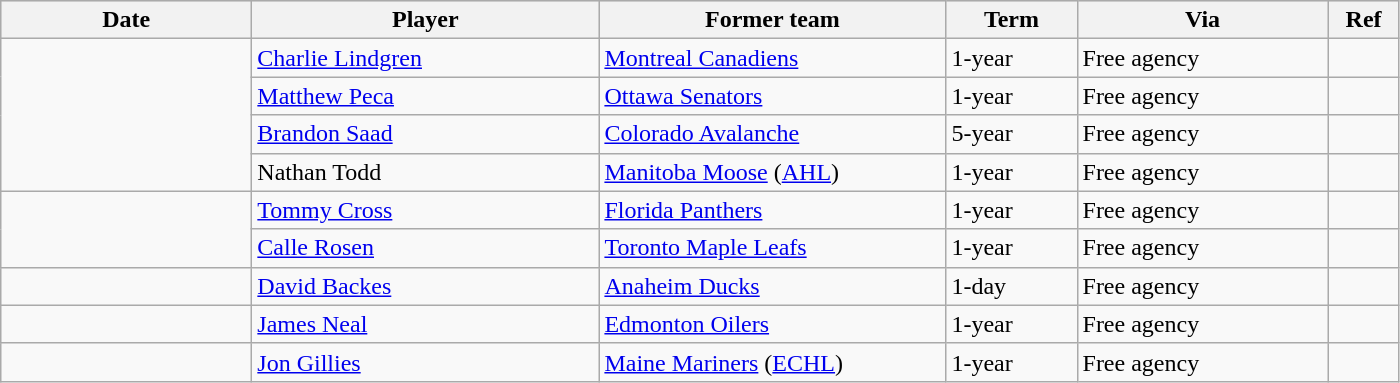<table class="wikitable">
<tr style="background:#ddd; text-align:center;">
<th style="width: 10em;">Date</th>
<th style="width: 14em;">Player</th>
<th style="width: 14em;">Former team</th>
<th style="width: 5em;">Term</th>
<th style="width: 10em;">Via</th>
<th style="width: 2.5em;">Ref</th>
</tr>
<tr>
<td rowspan=4></td>
<td><a href='#'>Charlie Lindgren</a></td>
<td><a href='#'>Montreal Canadiens</a></td>
<td>1-year</td>
<td>Free agency</td>
<td></td>
</tr>
<tr>
<td><a href='#'>Matthew Peca</a></td>
<td><a href='#'>Ottawa Senators</a></td>
<td>1-year</td>
<td>Free agency</td>
<td></td>
</tr>
<tr>
<td><a href='#'>Brandon Saad</a></td>
<td><a href='#'>Colorado Avalanche</a></td>
<td>5-year</td>
<td>Free agency</td>
<td></td>
</tr>
<tr>
<td>Nathan Todd</td>
<td><a href='#'>Manitoba Moose</a> (<a href='#'>AHL</a>)</td>
<td>1-year</td>
<td>Free agency</td>
<td></td>
</tr>
<tr>
<td rowspan=2></td>
<td><a href='#'>Tommy Cross</a></td>
<td><a href='#'>Florida Panthers</a></td>
<td>1-year</td>
<td>Free agency</td>
<td></td>
</tr>
<tr>
<td><a href='#'>Calle Rosen</a></td>
<td><a href='#'>Toronto Maple Leafs</a></td>
<td>1-year</td>
<td>Free agency</td>
<td></td>
</tr>
<tr>
<td></td>
<td><a href='#'>David Backes</a></td>
<td><a href='#'>Anaheim Ducks</a></td>
<td>1-day</td>
<td>Free agency</td>
<td></td>
</tr>
<tr>
<td></td>
<td><a href='#'>James Neal</a></td>
<td><a href='#'>Edmonton Oilers</a></td>
<td>1-year</td>
<td>Free agency</td>
<td></td>
</tr>
<tr>
<td></td>
<td><a href='#'>Jon Gillies</a></td>
<td><a href='#'>Maine Mariners</a> (<a href='#'>ECHL</a>)</td>
<td>1-year</td>
<td>Free agency</td>
<td></td>
</tr>
</table>
